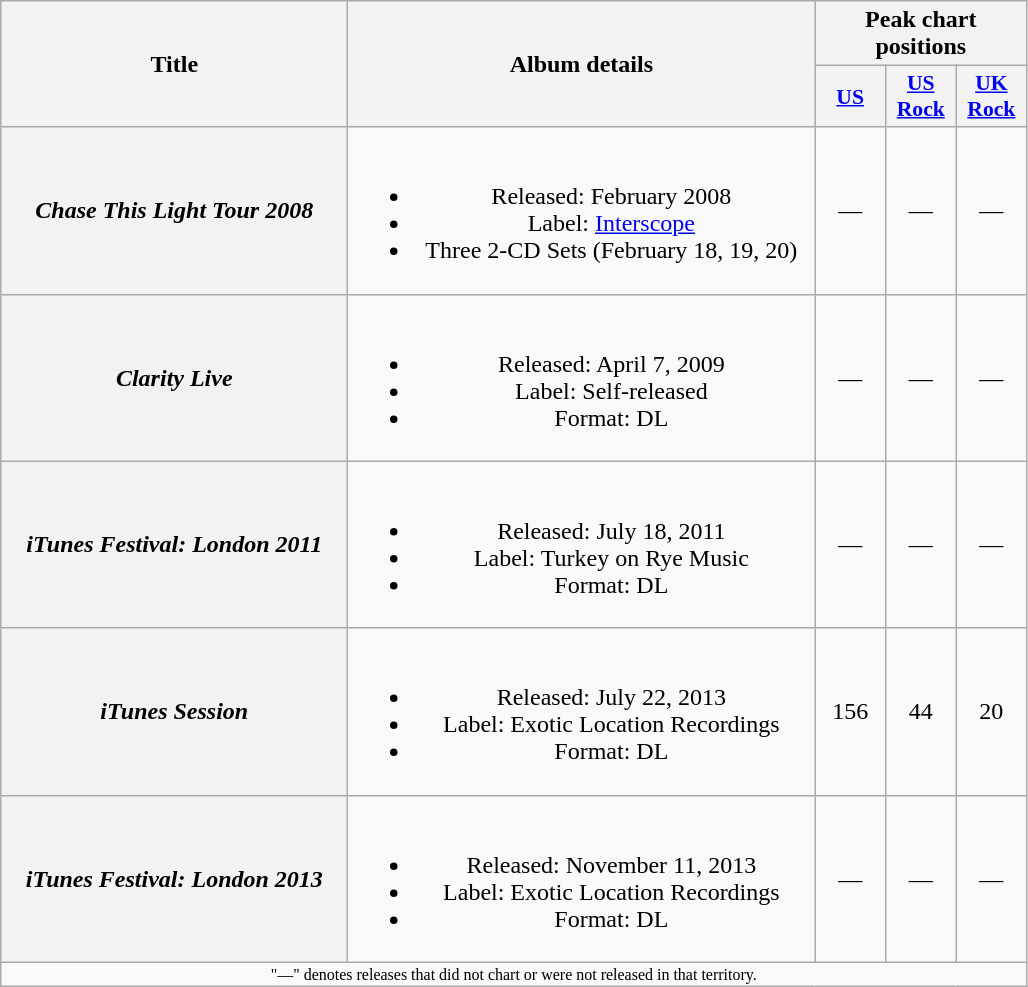<table class="wikitable plainrowheaders" style="text-align:center;">
<tr>
<th scope="col" rowspan="2" style="width:14em;">Title</th>
<th scope="col" rowspan="2" style="width:19em;">Album details</th>
<th scope="col" colspan="3">Peak chart positions</th>
</tr>
<tr>
<th scope="col" style="width:2.8em;font-size:90%;"><a href='#'>US</a><br></th>
<th scope="col" style="width:2.8em;font-size:90%;"><a href='#'>US Rock</a><br></th>
<th scope="col" style="width:2.8em;font-size:90%;"><a href='#'>UK<br>Rock</a><br></th>
</tr>
<tr>
<th scope="row"><em>Chase This Light Tour 2008</em></th>
<td><br><ul><li>Released: February 2008</li><li>Label: <a href='#'>Interscope</a></li><li>Three 2-CD Sets (February 18, 19, 20)</li></ul></td>
<td>—</td>
<td>—</td>
<td>—</td>
</tr>
<tr>
<th scope="row"><em>Clarity Live</em></th>
<td><br><ul><li>Released: April 7, 2009</li><li>Label: Self-released</li><li>Format: DL</li></ul></td>
<td>—</td>
<td>—</td>
<td>—</td>
</tr>
<tr>
<th scope="row"><em>iTunes Festival: London 2011</em></th>
<td><br><ul><li>Released: July 18, 2011</li><li>Label: Turkey on Rye Music</li><li>Format: DL</li></ul></td>
<td>—</td>
<td>—</td>
<td>—</td>
</tr>
<tr>
<th scope="row"><em>iTunes Session</em></th>
<td><br><ul><li>Released: July 22, 2013</li><li>Label: Exotic Location Recordings</li><li>Format: DL</li></ul></td>
<td>156</td>
<td>44</td>
<td>20</td>
</tr>
<tr>
<th scope="row"><em>iTunes Festival: London 2013</em></th>
<td><br><ul><li>Released: November 11, 2013</li><li>Label: Exotic Location Recordings</li><li>Format: DL</li></ul></td>
<td>—</td>
<td>—</td>
<td>—</td>
</tr>
<tr>
<td align="center" colspan="13" style="font-size: 8pt">"—" denotes releases that did not chart or were not released in that territory.</td>
</tr>
</table>
